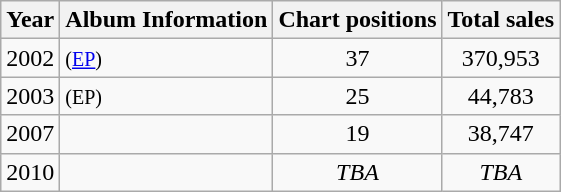<table class="wikitable">
<tr>
<th rowspan="1">Year</th>
<th rowspan="1">Album Information</th>
<th colspan="1">Chart positions</th>
<th colspan="1">Total sales</th>
</tr>
<tr>
<td align="center">2002</td>
<td> <small>(<a href='#'>EP</a>)</small><br></td>
<td align="center">37</td>
<td align="center">370,953</td>
</tr>
<tr>
<td align="center">2003</td>
<td> <small>(EP)</small><br></td>
<td align="center">25</td>
<td align="center">44,783</td>
</tr>
<tr>
<td align="center">2007</td>
<td><br></td>
<td align="center">19</td>
<td align="center">38,747</td>
</tr>
<tr>
<td align="center">2010</td>
<td><br></td>
<td align="center"><em>TBA</em></td>
<td align="center"><em>TBA</em></td>
</tr>
</table>
